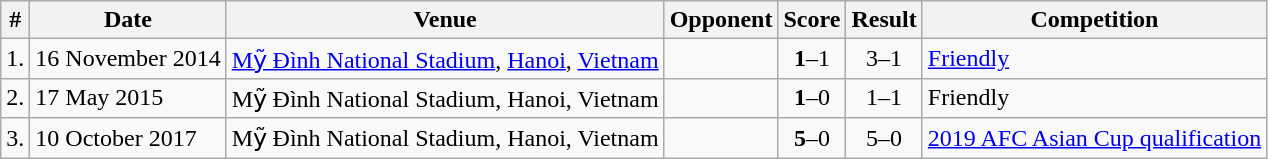<table class="wikitable">
<tr>
<th>#</th>
<th>Date</th>
<th>Venue</th>
<th>Opponent</th>
<th>Score</th>
<th>Result</th>
<th>Competition</th>
</tr>
<tr>
<td>1.</td>
<td>16 November 2014</td>
<td><a href='#'>Mỹ Đình National Stadium</a>, <a href='#'>Hanoi</a>, <a href='#'>Vietnam</a></td>
<td></td>
<td align=center><strong>1</strong>–1</td>
<td align=center>3–1</td>
<td><a href='#'>Friendly</a></td>
</tr>
<tr>
<td>2.</td>
<td>17 May 2015</td>
<td>Mỹ Đình National Stadium, Hanoi, Vietnam</td>
<td></td>
<td align=center><strong>1</strong>–0</td>
<td align=center>1–1</td>
<td>Friendly</td>
</tr>
<tr>
<td>3.</td>
<td>10 October 2017</td>
<td>Mỹ Đình National Stadium, Hanoi, Vietnam</td>
<td></td>
<td align=center><strong>5</strong>–0</td>
<td align=center>5–0</td>
<td><a href='#'>2019 AFC Asian Cup qualification</a></td>
</tr>
</table>
